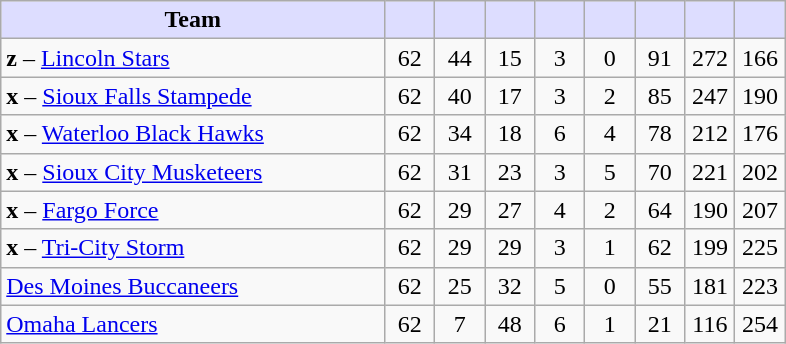<table class="wikitable" style="text-align:center">
<tr>
<th style="background:#ddf; width:46%;">Team</th>
<th style="background:#ddf; width:6%;"></th>
<th style="background:#ddf; width:6%;"></th>
<th style="background:#ddf; width:6%;"></th>
<th style="background:#ddf; width:6%;"></th>
<th style="background:#ddf; width:6%;"></th>
<th style="background:#ddf; width:6%;"></th>
<th style="background:#ddf; width:6%;"></th>
<th style="background:#ddf; width:6%;"></th>
</tr>
<tr>
<td align=left><strong>z</strong> – <a href='#'>Lincoln Stars</a></td>
<td>62</td>
<td>44</td>
<td>15</td>
<td>3</td>
<td>0</td>
<td>91</td>
<td>272</td>
<td>166</td>
</tr>
<tr>
<td align=left><strong>x</strong> – <a href='#'>Sioux Falls Stampede</a></td>
<td>62</td>
<td>40</td>
<td>17</td>
<td>3</td>
<td>2</td>
<td>85</td>
<td>247</td>
<td>190</td>
</tr>
<tr>
<td align=left><strong>x</strong> – <a href='#'>Waterloo Black Hawks</a></td>
<td>62</td>
<td>34</td>
<td>18</td>
<td>6</td>
<td>4</td>
<td>78</td>
<td>212</td>
<td>176</td>
</tr>
<tr>
<td align=left><strong>x</strong> – <a href='#'>Sioux City Musketeers</a></td>
<td>62</td>
<td>31</td>
<td>23</td>
<td>3</td>
<td>5</td>
<td>70</td>
<td>221</td>
<td>202</td>
</tr>
<tr>
<td align=left><strong>x</strong> – <a href='#'>Fargo Force</a></td>
<td>62</td>
<td>29</td>
<td>27</td>
<td>4</td>
<td>2</td>
<td>64</td>
<td>190</td>
<td>207</td>
</tr>
<tr>
<td align=left><strong>x</strong> – <a href='#'>Tri-City Storm</a></td>
<td>62</td>
<td>29</td>
<td>29</td>
<td>3</td>
<td>1</td>
<td>62</td>
<td>199</td>
<td>225</td>
</tr>
<tr>
<td align=left><a href='#'>Des Moines Buccaneers</a></td>
<td>62</td>
<td>25</td>
<td>32</td>
<td>5</td>
<td>0</td>
<td>55</td>
<td>181</td>
<td>223</td>
</tr>
<tr>
<td align=left><a href='#'>Omaha Lancers</a></td>
<td>62</td>
<td>7</td>
<td>48</td>
<td>6</td>
<td>1</td>
<td>21</td>
<td>116</td>
<td>254</td>
</tr>
</table>
